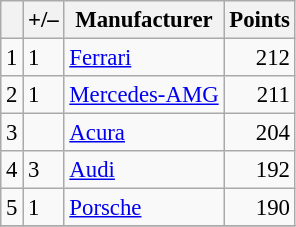<table class="wikitable" style="font-size: 95%;">
<tr>
<th scope="col"></th>
<th scope="col">+/–</th>
<th scope="col">Manufacturer</th>
<th scope="col">Points</th>
</tr>
<tr>
<td align=center>1</td>
<td align="left"> 1</td>
<td> <a href='#'>Ferrari</a></td>
<td align=right>212</td>
</tr>
<tr>
<td align=center>2</td>
<td align="left"> 1</td>
<td> <a href='#'>Mercedes-AMG</a></td>
<td align=right>211</td>
</tr>
<tr>
<td align=center>3</td>
<td align="left"></td>
<td> <a href='#'>Acura</a></td>
<td align=right>204</td>
</tr>
<tr>
<td align=center>4</td>
<td align="left"> 3</td>
<td> <a href='#'>Audi</a></td>
<td align=right>192</td>
</tr>
<tr>
<td align=center>5</td>
<td align="left"> 1</td>
<td> <a href='#'>Porsche</a></td>
<td align=right>190</td>
</tr>
<tr>
</tr>
</table>
